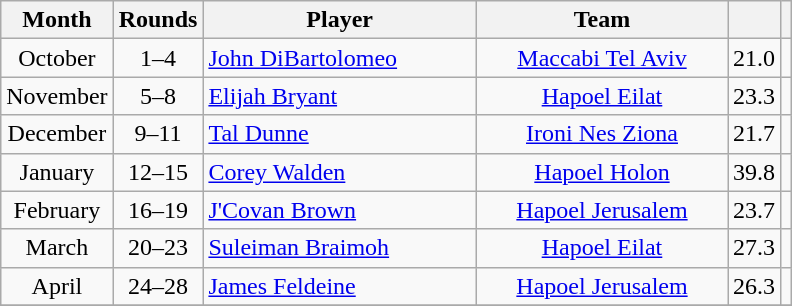<table class="wikitable" style="text-align: center;">
<tr>
<th style="text-align:center;">Month</th>
<th style="text-align:center;">Rounds</th>
<th style="text-align:center;width:175px;">Player</th>
<th style="text-align:center;width:160px;">Team</th>
<th><a href='#'></a></th>
<th style="text-align:center;"></th>
</tr>
<tr>
<td>October</td>
<td>1–4</td>
<td align="left"> <a href='#'>John DiBartolomeo</a></td>
<td><a href='#'>Maccabi Tel Aviv</a></td>
<td>21.0</td>
<td></td>
</tr>
<tr>
<td>November</td>
<td>5–8</td>
<td align="left"> <a href='#'>Elijah Bryant</a></td>
<td><a href='#'>Hapoel Eilat</a></td>
<td>23.3</td>
<td></td>
</tr>
<tr>
<td>December</td>
<td>9–11</td>
<td align="left"> <a href='#'>Tal Dunne</a></td>
<td><a href='#'>Ironi Nes Ziona</a></td>
<td>21.7</td>
<td></td>
</tr>
<tr>
<td>January</td>
<td>12–15</td>
<td align="left"> <a href='#'>Corey Walden</a></td>
<td><a href='#'>Hapoel Holon</a></td>
<td>39.8</td>
<td></td>
</tr>
<tr>
<td>February</td>
<td>16–19</td>
<td align="left"> <a href='#'>J'Covan Brown</a></td>
<td><a href='#'>Hapoel Jerusalem</a></td>
<td>23.7</td>
<td></td>
</tr>
<tr>
<td>March</td>
<td>20–23</td>
<td align="left"> <a href='#'>Suleiman Braimoh</a></td>
<td><a href='#'>Hapoel Eilat</a></td>
<td>27.3</td>
<td></td>
</tr>
<tr>
<td>April</td>
<td>24–28</td>
<td align="left"> <a href='#'>James Feldeine</a></td>
<td><a href='#'>Hapoel Jerusalem</a></td>
<td>26.3</td>
<td></td>
</tr>
<tr>
</tr>
</table>
